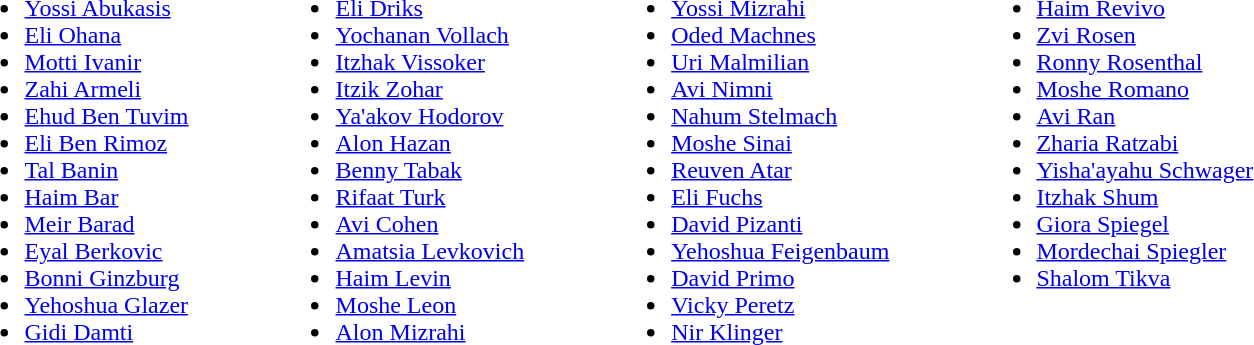<table>
<tr>
<td valign="top"><br><ul><li><a href='#'>Yossi Abukasis</a></li><li><a href='#'>Eli Ohana</a></li><li><a href='#'>Motti Ivanir</a></li><li><a href='#'>Zahi Armeli</a></li><li><a href='#'>Ehud Ben Tuvim</a></li><li><a href='#'>Eli Ben Rimoz</a></li><li><a href='#'>Tal Banin</a></li><li><a href='#'>Haim Bar</a></li><li><a href='#'>Meir Barad</a></li><li><a href='#'>Eyal Berkovic</a></li><li><a href='#'>Bonni Ginzburg</a></li><li><a href='#'>Yehoshua Glazer</a></li><li><a href='#'>Gidi Damti</a></li></ul></td>
<td Width = "50"></td>
<td Valign = "top"><br><ul><li><a href='#'>Eli Driks</a></li><li><a href='#'>Yochanan Vollach</a></li><li><a href='#'>Itzhak Vissoker</a></li><li><a href='#'>Itzik Zohar</a></li><li><a href='#'>Ya'akov Hodorov</a></li><li><a href='#'>Alon Hazan</a></li><li><a href='#'>Benny Tabak</a></li><li><a href='#'>Rifaat Turk</a></li><li><a href='#'>Avi Cohen</a></li><li><a href='#'>Amatsia Levkovich</a></li><li><a href='#'>Haim Levin</a></li><li><a href='#'>Moshe Leon</a></li><li><a href='#'>Alon Mizrahi</a></li></ul></td>
<td width="50"></td>
<td valign="top"><br><ul><li><a href='#'>Yossi Mizrahi</a></li><li><a href='#'>Oded Machnes</a></li><li><a href='#'>Uri Malmilian</a></li><li><a href='#'>Avi Nimni</a></li><li><a href='#'>Nahum Stelmach</a></li><li><a href='#'>Moshe Sinai</a></li><li><a href='#'>Reuven Atar</a></li><li><a href='#'>Eli Fuchs</a></li><li><a href='#'>David Pizanti</a></li><li><a href='#'>Yehoshua Feigenbaum</a></li><li><a href='#'>David Primo</a></li><li><a href='#'>Vicky Peretz</a></li><li><a href='#'>Nir Klinger</a></li></ul></td>
<td width="50"></td>
<td valign="top"><br><ul><li><a href='#'>Haim Revivo</a></li><li><a href='#'>Zvi Rosen</a></li><li><a href='#'>Ronny Rosenthal</a></li><li><a href='#'>Moshe Romano</a></li><li><a href='#'>Avi Ran</a></li><li><a href='#'>Zharia Ratzabi</a></li><li><a href='#'>Yisha'ayahu Schwager</a></li><li><a href='#'>Itzhak Shum</a></li><li><a href='#'>Giora Spiegel</a></li><li><a href='#'>Mordechai Spiegler</a></li><li><a href='#'>Shalom Tikva</a></li></ul></td>
</tr>
</table>
